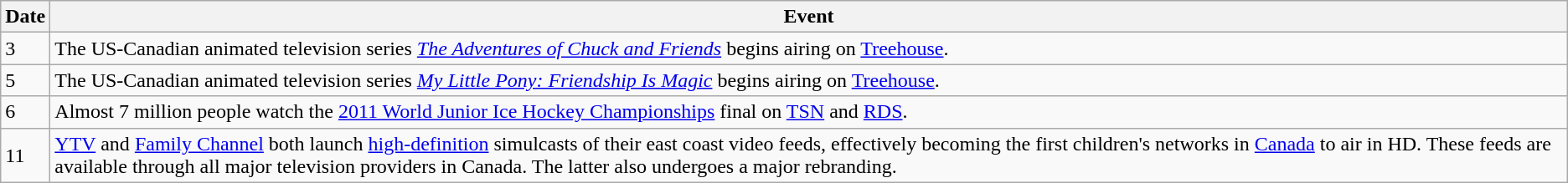<table class="wikitable">
<tr>
<th>Date</th>
<th>Event</th>
</tr>
<tr>
<td>3</td>
<td>The US-Canadian animated television series <em><a href='#'>The Adventures of Chuck and Friends</a></em> begins airing on <a href='#'>Treehouse</a>.</td>
</tr>
<tr>
<td>5</td>
<td>The US-Canadian animated television series <em><a href='#'>My Little Pony: Friendship Is Magic</a></em> begins airing on <a href='#'>Treehouse</a>.</td>
</tr>
<tr>
<td>6</td>
<td>Almost 7 million people watch the <a href='#'>2011 World Junior Ice Hockey Championships</a> final on <a href='#'>TSN</a> and <a href='#'>RDS</a>.</td>
</tr>
<tr>
<td>11</td>
<td><a href='#'>YTV</a> and <a href='#'>Family Channel</a> both launch <a href='#'>high-definition</a> simulcasts of their east coast video feeds, effectively becoming the first children's networks in <a href='#'>Canada</a> to air in HD. These feeds are available through all major television providers in Canada. The latter also undergoes a major rebranding.</td>
</tr>
</table>
